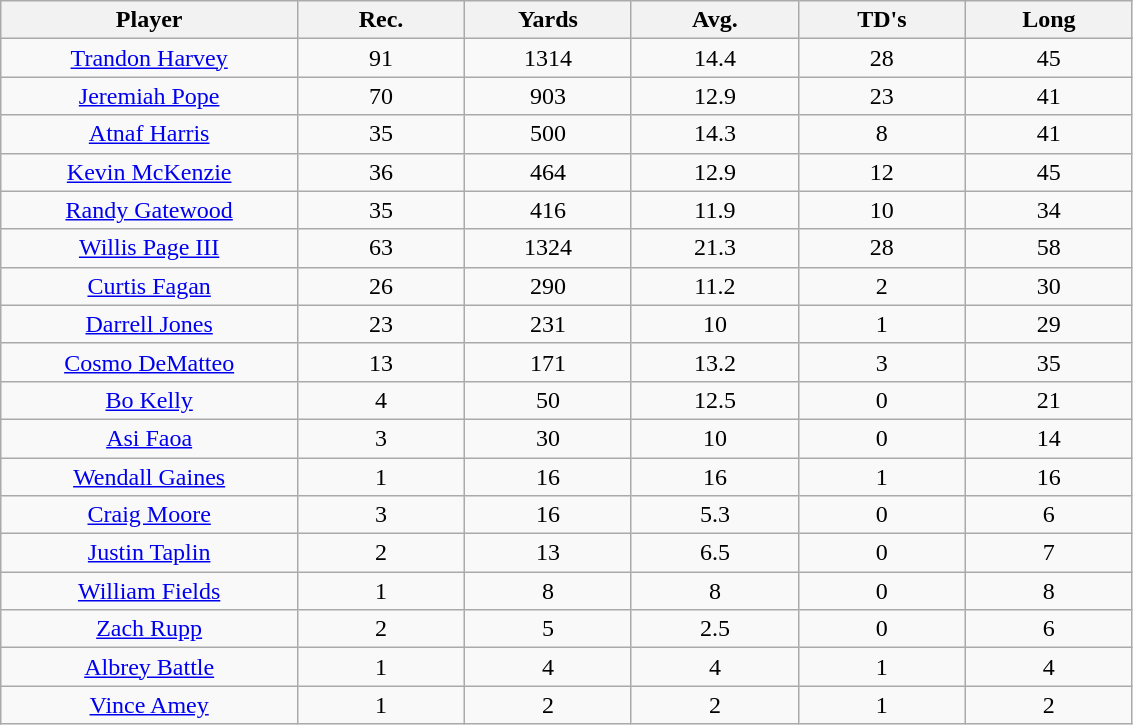<table class="wikitable sortable">
<tr>
<th bgcolor="#DDDDFF" width="16%">Player</th>
<th bgcolor="#DDDDFF" width="9%">Rec.</th>
<th bgcolor="#DDDDFF" width="9%">Yards</th>
<th bgcolor="#DDDDFF" width="9%">Avg.</th>
<th bgcolor="#DDDDFF" width="9%">TD's</th>
<th bgcolor="#DDDDFF" width="9%">Long</th>
</tr>
<tr align="center">
<td><a href='#'>Trandon Harvey</a></td>
<td>91</td>
<td>1314</td>
<td>14.4</td>
<td>28</td>
<td>45</td>
</tr>
<tr align="center">
<td><a href='#'>Jeremiah Pope</a></td>
<td>70</td>
<td>903</td>
<td>12.9</td>
<td>23</td>
<td>41</td>
</tr>
<tr align="center">
<td><a href='#'>Atnaf Harris</a></td>
<td>35</td>
<td>500</td>
<td>14.3</td>
<td>8</td>
<td>41</td>
</tr>
<tr align="center">
<td><a href='#'>Kevin McKenzie</a></td>
<td>36</td>
<td>464</td>
<td>12.9</td>
<td>12</td>
<td>45</td>
</tr>
<tr align="center">
<td><a href='#'>Randy Gatewood</a></td>
<td>35</td>
<td>416</td>
<td>11.9</td>
<td>10</td>
<td>34</td>
</tr>
<tr align="center">
<td><a href='#'>Willis Page III</a></td>
<td>63</td>
<td>1324</td>
<td>21.3</td>
<td>28</td>
<td>58</td>
</tr>
<tr align="center">
<td><a href='#'>Curtis Fagan</a></td>
<td>26</td>
<td>290</td>
<td>11.2</td>
<td>2</td>
<td>30</td>
</tr>
<tr align="center">
<td><a href='#'>Darrell Jones</a></td>
<td>23</td>
<td>231</td>
<td>10</td>
<td>1</td>
<td>29</td>
</tr>
<tr align="center">
<td><a href='#'>Cosmo DeMatteo</a></td>
<td>13</td>
<td>171</td>
<td>13.2</td>
<td>3</td>
<td>35</td>
</tr>
<tr align="center">
<td><a href='#'>Bo Kelly</a></td>
<td>4</td>
<td>50</td>
<td>12.5</td>
<td>0</td>
<td>21</td>
</tr>
<tr align="center">
<td><a href='#'>Asi Faoa</a></td>
<td>3</td>
<td>30</td>
<td>10</td>
<td>0</td>
<td>14</td>
</tr>
<tr align="center">
<td><a href='#'>Wendall Gaines</a></td>
<td>1</td>
<td>16</td>
<td>16</td>
<td>1</td>
<td>16</td>
</tr>
<tr align="center">
<td><a href='#'>Craig Moore</a></td>
<td>3</td>
<td>16</td>
<td>5.3</td>
<td>0</td>
<td>6</td>
</tr>
<tr align="center">
<td><a href='#'>Justin Taplin</a></td>
<td>2</td>
<td>13</td>
<td>6.5</td>
<td>0</td>
<td>7</td>
</tr>
<tr align="center">
<td><a href='#'>William Fields</a></td>
<td>1</td>
<td>8</td>
<td>8</td>
<td>0</td>
<td>8</td>
</tr>
<tr align="center">
<td><a href='#'>Zach Rupp</a></td>
<td>2</td>
<td>5</td>
<td>2.5</td>
<td>0</td>
<td>6</td>
</tr>
<tr align="center">
<td><a href='#'>Albrey Battle</a></td>
<td>1</td>
<td>4</td>
<td>4</td>
<td>1</td>
<td>4</td>
</tr>
<tr align="center">
<td><a href='#'>Vince Amey</a></td>
<td>1</td>
<td>2</td>
<td>2</td>
<td>1</td>
<td>2</td>
</tr>
</table>
